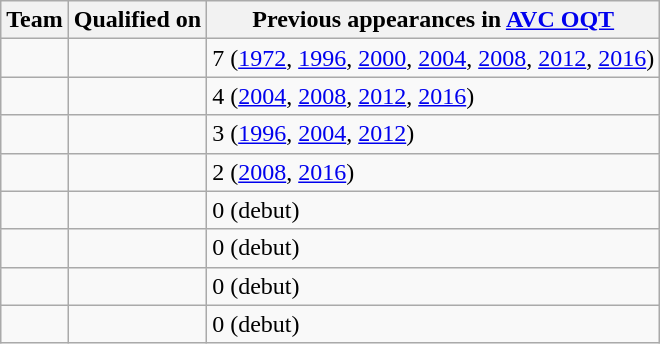<table class="wikitable sortable">
<tr>
<th>Team</th>
<th>Qualified on</th>
<th data-sort-type="number">Previous appearances in <a href='#'>AVC OQT</a></th>
</tr>
<tr>
<td></td>
<td></td>
<td>7 (<a href='#'>1972</a>, <a href='#'>1996</a>, <a href='#'>2000</a>, <a href='#'>2004</a>, <a href='#'>2008</a>, <a href='#'>2012</a>, <a href='#'>2016</a>)</td>
</tr>
<tr>
<td></td>
<td></td>
<td>4 (<a href='#'>2004</a>, <a href='#'>2008</a>, <a href='#'>2012</a>, <a href='#'>2016</a>)</td>
</tr>
<tr>
<td></td>
<td></td>
<td>3 (<a href='#'>1996</a>, <a href='#'>2004</a>, <a href='#'>2012</a>)</td>
</tr>
<tr>
<td></td>
<td></td>
<td>2 (<a href='#'>2008</a>, <a href='#'>2016</a>)</td>
</tr>
<tr>
<td></td>
<td></td>
<td>0 (debut)</td>
</tr>
<tr>
<td></td>
<td></td>
<td>0 (debut)</td>
</tr>
<tr>
<td></td>
<td></td>
<td>0 (debut)</td>
</tr>
<tr>
<td></td>
<td></td>
<td>0 (debut)</td>
</tr>
</table>
